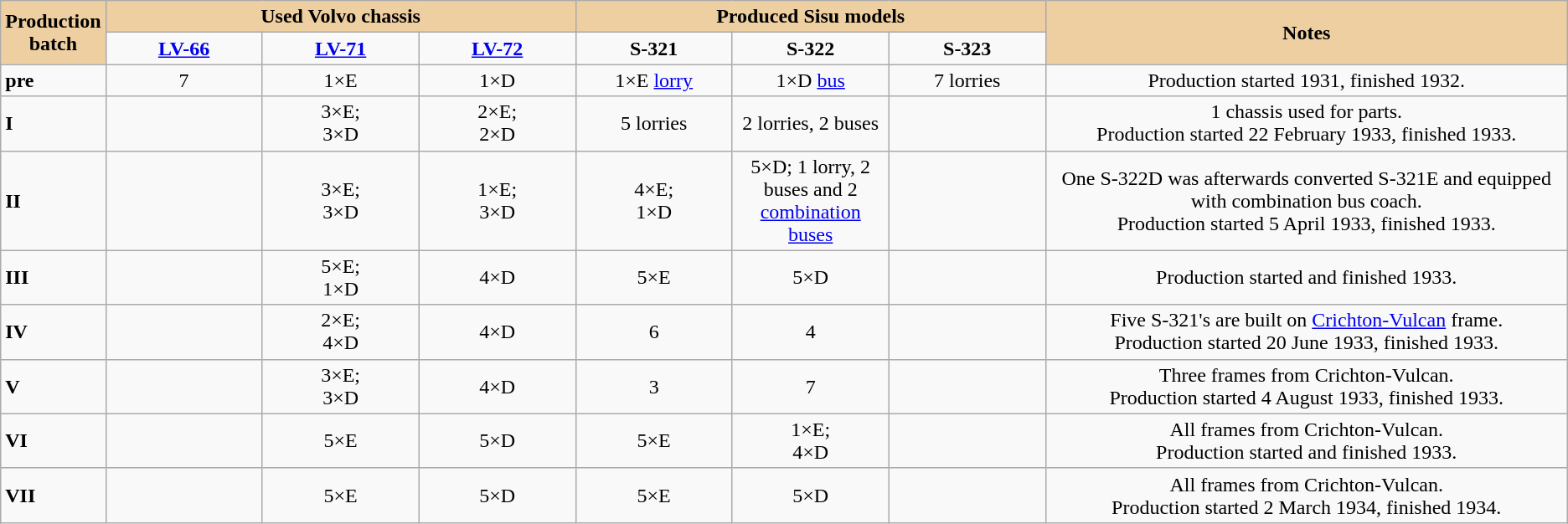<table class="wikitable">
<tr>
<th rowspan="2" align="center" style="background:#EECFA1">Production<br>batch</th>
<th colspan="3" style="background:#EECFA1">Used Volvo chassis</th>
<th colspan="3" style="background:#EECFA1">Produced Sisu models</th>
<th rowspan="2" style="background:#EECFA1">Notes</th>
</tr>
<tr>
<td align="center" width="10%"><strong><a href='#'>LV-66</a></strong></td>
<td align="center" width="10%"><strong><a href='#'>LV-71</a></strong></td>
<td align="center" width="10%"><strong><a href='#'>LV-72</a></strong></td>
<td align="center" width="10%"><strong>S-321</strong></td>
<td align="center" width="10%"><strong>S-322</strong></td>
<td align="center" width="10%"><strong>S-323</strong></td>
</tr>
<tr>
<td align="left"><strong>pre</strong></td>
<td align="center">7</td>
<td align="center">1×E</td>
<td align="center">1×D</td>
<td align="center">1×E <a href='#'>lorry</a></td>
<td align="center">1×D <a href='#'>bus</a></td>
<td align="center">7 lorries</td>
<td align="center">Production started 1931, finished 1932.</td>
</tr>
<tr>
<td align="left"><strong>I</strong></td>
<td align="center"></td>
<td align="center">3×E;<br>3×D</td>
<td align="center">2×E;<br>2×D</td>
<td align="center">5 lorries</td>
<td align="center">2 lorries, 2 buses</td>
<td align="center"></td>
<td align="center">1 chassis used for parts.<br>Production started 22 February 1933, finished 1933.</td>
</tr>
<tr>
<td align="left"><strong>II</strong></td>
<td align="center"></td>
<td align="center">3×E;<br>3×D</td>
<td align="center">1×E;<br>3×D</td>
<td align="center">4×E;<br>1×D</td>
<td align="center">5×D; 1 lorry, 2 buses and 2 <a href='#'>combination buses</a></td>
<td align="center"></td>
<td align="center">One S-322D was afterwards converted S-321E and equipped with combination bus coach.<br>Production started 5 April 1933, finished 1933.</td>
</tr>
<tr>
<td align="left"><strong>III</strong></td>
<td align="center"></td>
<td align="center">5×E;<br>1×D</td>
<td align="center">4×D</td>
<td align="center">5×E</td>
<td align="center">5×D</td>
<td align="center"></td>
<td align="center">Production started and finished 1933.</td>
</tr>
<tr>
<td align="left"><strong>IV</strong></td>
<td align="center"></td>
<td align="center">2×E;<br>4×D</td>
<td align="center">4×D</td>
<td align="center">6</td>
<td align="center">4</td>
<td align="center"></td>
<td align="center">Five S-321's are built on <a href='#'>Crichton-Vulcan</a> frame.<br>Production started 20 June 1933, finished 1933.</td>
</tr>
<tr>
<td align="left"><strong>V</strong></td>
<td align="center"></td>
<td align="center">3×E;<br>3×D</td>
<td align="center">4×D</td>
<td align="center">3</td>
<td align="center">7</td>
<td align="center"></td>
<td align="center">Three frames from Crichton-Vulcan.<br>Production started 4 August 1933, finished 1933.</td>
</tr>
<tr>
<td align="left"><strong>VI</strong></td>
<td align="center"></td>
<td align="center">5×E</td>
<td align="center">5×D</td>
<td align="center">5×E</td>
<td align="center">1×E;<br>4×D</td>
<td align="center"></td>
<td align="center">All frames from Crichton-Vulcan.<br>Production started and finished 1933.</td>
</tr>
<tr>
<td align="left"><strong>VII</strong></td>
<td align="center"></td>
<td align="center">5×E</td>
<td align="center">5×D</td>
<td align="center">5×E</td>
<td align="center">5×D</td>
<td align="center"></td>
<td align="center">All frames from Crichton-Vulcan.<br>Production started 2 March 1934, finished 1934.</td>
</tr>
</table>
